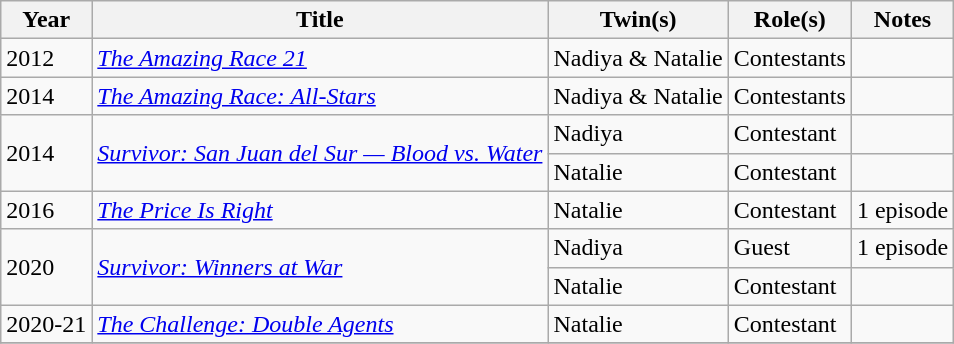<table class="wikitable sortable">
<tr>
<th>Year</th>
<th>Title</th>
<th>Twin(s)</th>
<th>Role(s)</th>
<th class="unsortable">Notes</th>
</tr>
<tr>
<td>2012</td>
<td><em><a href='#'>The Amazing Race 21</a></em></td>
<td>Nadiya & Natalie</td>
<td>Contestants</td>
<td></td>
</tr>
<tr>
<td>2014</td>
<td><em><a href='#'>The Amazing Race: All-Stars</a></em></td>
<td>Nadiya & Natalie</td>
<td>Contestants</td>
<td></td>
</tr>
<tr>
<td rowspan="2">2014</td>
<td rowspan="2"><em><a href='#'>Survivor: San Juan del Sur — Blood vs. Water</a></em></td>
<td>Nadiya</td>
<td>Contestant</td>
<td></td>
</tr>
<tr>
<td>Natalie</td>
<td>Contestant</td>
<td></td>
</tr>
<tr>
<td>2016</td>
<td><em><a href='#'>The Price Is Right</a></em></td>
<td>Natalie</td>
<td>Contestant</td>
<td>1 episode</td>
</tr>
<tr>
<td rowspan= "2">2020</td>
<td rowspan= "2"><em><a href='#'>Survivor: Winners at War</a></em></td>
<td>Nadiya</td>
<td>Guest</td>
<td>1 episode</td>
</tr>
<tr>
<td>Natalie</td>
<td>Contestant</td>
<td></td>
</tr>
<tr>
<td>2020-21</td>
<td><em><a href='#'>The Challenge: Double Agents</a></em></td>
<td>Natalie</td>
<td>Contestant</td>
<td></td>
</tr>
<tr>
</tr>
</table>
